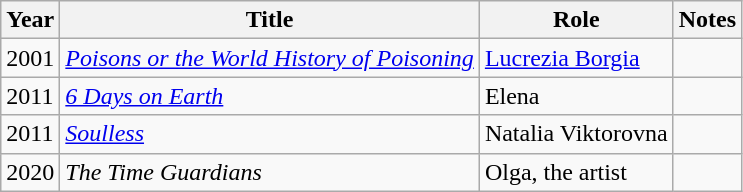<table class="wikitable sortable">
<tr>
<th>Year</th>
<th>Title</th>
<th>Role</th>
<th class="unsortable">Notes</th>
</tr>
<tr>
<td>2001</td>
<td><em><a href='#'>Poisons or the World History of Poisoning</a></em></td>
<td><a href='#'>Lucrezia Borgia</a></td>
<td></td>
</tr>
<tr>
<td>2011</td>
<td><em><a href='#'>6 Days on Earth</a></em></td>
<td>Elena</td>
<td></td>
</tr>
<tr>
<td>2011</td>
<td><em><a href='#'>Soulless</a></em></td>
<td>Natalia Viktorovna</td>
<td></td>
</tr>
<tr>
<td>2020</td>
<td><em>The Time Guardians</em></td>
<td>Olga, the artist</td>
<td></td>
</tr>
</table>
